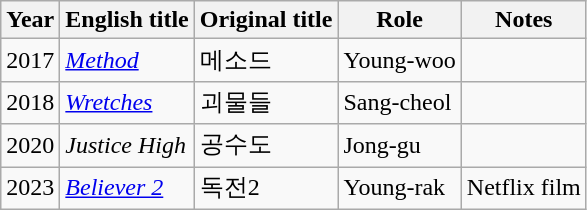<table class="wikitable">
<tr>
<th width=10>Year</th>
<th>English title</th>
<th>Original title</th>
<th>Role</th>
<th>Notes</th>
</tr>
<tr>
<td>2017</td>
<td><em><a href='#'>Method</a></em></td>
<td>메소드</td>
<td>Young-woo</td>
<td></td>
</tr>
<tr>
<td>2018</td>
<td><em><a href='#'>Wretches</a></em></td>
<td>괴물들</td>
<td>Sang-cheol</td>
<td></td>
</tr>
<tr>
<td>2020</td>
<td><em>Justice High</em></td>
<td>공수도</td>
<td>Jong-gu</td>
<td></td>
</tr>
<tr>
<td>2023</td>
<td><em><a href='#'>Believer 2</a></em></td>
<td>독전2</td>
<td>Young-rak</td>
<td>Netflix film</td>
</tr>
</table>
